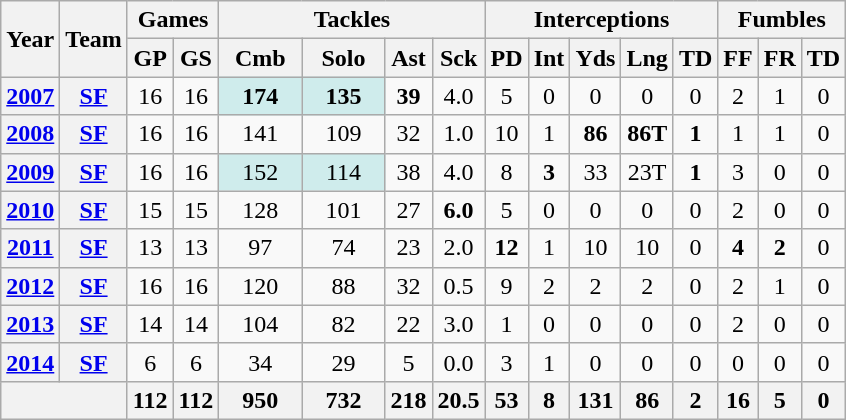<table class="wikitable" style="text-align:center;">
<tr>
<th rowspan="2">Year</th>
<th rowspan="2">Team</th>
<th colspan="2">Games</th>
<th colspan="4">Tackles</th>
<th colspan="5">Interceptions</th>
<th colspan="3">Fumbles</th>
</tr>
<tr>
<th>GP</th>
<th>GS</th>
<th>Cmb</th>
<th>Solo</th>
<th>Ast</th>
<th>Sck</th>
<th>PD</th>
<th>Int</th>
<th>Yds</th>
<th>Lng</th>
<th>TD</th>
<th>FF</th>
<th>FR</th>
<th>TD</th>
</tr>
<tr>
<th><a href='#'>2007</a></th>
<th><a href='#'>SF</a></th>
<td>16</td>
<td>16</td>
<td style="background:#cfecec; width:3em;"><strong>174</strong></td>
<td style="background:#cfecec; width:3em;"><strong>135</strong></td>
<td><strong>39</strong></td>
<td>4.0</td>
<td>5</td>
<td>0</td>
<td>0</td>
<td>0</td>
<td>0</td>
<td>2</td>
<td>1</td>
<td>0</td>
</tr>
<tr>
<th><a href='#'>2008</a></th>
<th><a href='#'>SF</a></th>
<td>16</td>
<td>16</td>
<td>141</td>
<td>109</td>
<td>32</td>
<td>1.0</td>
<td>10</td>
<td>1</td>
<td><strong>86</strong></td>
<td><strong>86T</strong></td>
<td><strong>1</strong></td>
<td>1</td>
<td>1</td>
<td>0</td>
</tr>
<tr>
<th><a href='#'>2009</a></th>
<th><a href='#'>SF</a></th>
<td>16</td>
<td>16</td>
<td style="background:#cfecec; width:3em;">152</td>
<td style="background:#cfecec; width:3em;">114</td>
<td>38</td>
<td>4.0</td>
<td>8</td>
<td><strong>3</strong></td>
<td>33</td>
<td>23T</td>
<td><strong>1</strong></td>
<td>3</td>
<td>0</td>
<td>0</td>
</tr>
<tr>
<th><a href='#'>2010</a></th>
<th><a href='#'>SF</a></th>
<td>15</td>
<td>15</td>
<td>128</td>
<td>101</td>
<td>27</td>
<td><strong>6.0</strong></td>
<td>5</td>
<td>0</td>
<td>0</td>
<td>0</td>
<td>0</td>
<td>2</td>
<td>0</td>
<td>0</td>
</tr>
<tr>
<th><a href='#'>2011</a></th>
<th><a href='#'>SF</a></th>
<td>13</td>
<td>13</td>
<td>97</td>
<td>74</td>
<td>23</td>
<td>2.0</td>
<td><strong>12</strong></td>
<td>1</td>
<td>10</td>
<td>10</td>
<td>0</td>
<td><strong>4</strong></td>
<td><strong>2</strong></td>
<td>0</td>
</tr>
<tr>
<th><a href='#'>2012</a></th>
<th><a href='#'>SF</a></th>
<td>16</td>
<td>16</td>
<td>120</td>
<td>88</td>
<td>32</td>
<td>0.5</td>
<td>9</td>
<td>2</td>
<td>2</td>
<td>2</td>
<td>0</td>
<td>2</td>
<td>1</td>
<td>0</td>
</tr>
<tr>
<th><a href='#'>2013</a></th>
<th><a href='#'>SF</a></th>
<td>14</td>
<td>14</td>
<td>104</td>
<td>82</td>
<td>22</td>
<td>3.0</td>
<td>1</td>
<td>0</td>
<td>0</td>
<td>0</td>
<td>0</td>
<td>2</td>
<td>0</td>
<td>0</td>
</tr>
<tr>
<th><a href='#'>2014</a></th>
<th><a href='#'>SF</a></th>
<td>6</td>
<td>6</td>
<td>34</td>
<td>29</td>
<td>5</td>
<td>0.0</td>
<td>3</td>
<td>1</td>
<td>0</td>
<td>0</td>
<td>0</td>
<td>0</td>
<td>0</td>
<td>0</td>
</tr>
<tr>
<th colspan="2"></th>
<th>112</th>
<th>112</th>
<th>950</th>
<th>732</th>
<th>218</th>
<th>20.5</th>
<th>53</th>
<th>8</th>
<th>131</th>
<th>86</th>
<th>2</th>
<th>16</th>
<th>5</th>
<th>0</th>
</tr>
</table>
